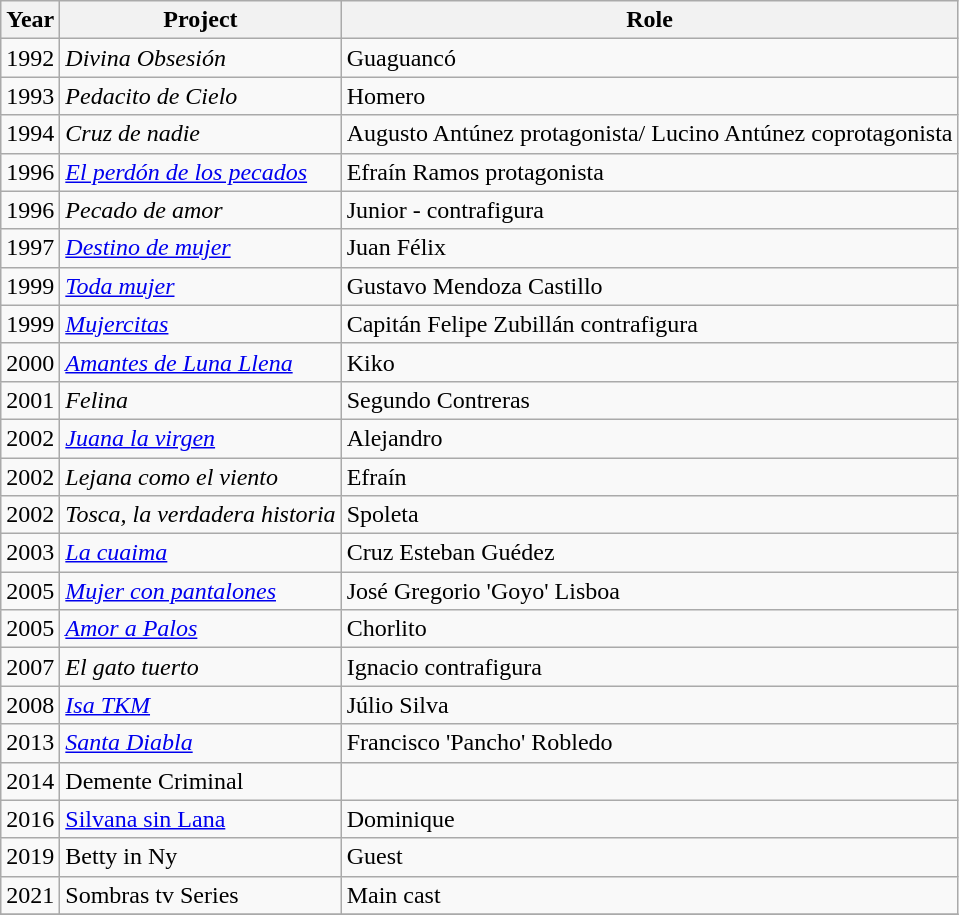<table class="wikitable">
<tr>
<th>Year</th>
<th>Project</th>
<th>Role</th>
</tr>
<tr>
<td>1992</td>
<td><em>Divina Obsesión</em></td>
<td>Guaguancó</td>
</tr>
<tr>
<td>1993</td>
<td><em>Pedacito de Cielo</em></td>
<td>Homero</td>
</tr>
<tr>
<td>1994</td>
<td><em>Cruz de nadie</em></td>
<td>Augusto Antúnez protagonista/ Lucino Antúnez coprotagonista</td>
</tr>
<tr>
<td>1996</td>
<td><em><a href='#'>El perdón de los pecados</a></em></td>
<td>Efraín Ramos protagonista</td>
</tr>
<tr>
<td>1996</td>
<td><em>Pecado de amor</em></td>
<td>Junior - contrafigura</td>
</tr>
<tr>
<td>1997</td>
<td><em><a href='#'>Destino de mujer</a></em></td>
<td>Juan Félix</td>
</tr>
<tr>
<td>1999</td>
<td><em><a href='#'>Toda mujer</a></em></td>
<td>Gustavo Mendoza Castillo</td>
</tr>
<tr>
<td>1999</td>
<td><em><a href='#'>Mujercitas</a></em></td>
<td>Capitán Felipe Zubillán contrafigura</td>
</tr>
<tr>
<td>2000</td>
<td><em><a href='#'>Amantes de Luna Llena</a></em></td>
<td>Kiko</td>
</tr>
<tr>
<td>2001</td>
<td><em>Felina</em></td>
<td>Segundo Contreras</td>
</tr>
<tr>
<td>2002</td>
<td><em><a href='#'>Juana la virgen</a></em></td>
<td>Alejandro</td>
</tr>
<tr>
<td>2002</td>
<td><em>Lejana como el viento</em></td>
<td>Efraín</td>
</tr>
<tr>
<td>2002</td>
<td><em>Tosca, la verdadera historia </em></td>
<td>Spoleta</td>
</tr>
<tr>
<td>2003</td>
<td><em><a href='#'>La cuaima</a> </em></td>
<td>Cruz Esteban Guédez</td>
</tr>
<tr>
<td>2005</td>
<td><em><a href='#'>Mujer con pantalones</a> </em></td>
<td>José Gregorio 'Goyo' Lisboa</td>
</tr>
<tr>
<td>2005</td>
<td><em><a href='#'>Amor a Palos</a> </em></td>
<td>Chorlito</td>
</tr>
<tr>
<td>2007</td>
<td><em>El gato tuerto  </em></td>
<td>Ignacio contrafigura</td>
</tr>
<tr>
<td>2008</td>
<td><em><a href='#'>Isa TKM</a>  </em></td>
<td>Júlio Silva</td>
</tr>
<tr>
<td>2013</td>
<td><em><a href='#'>Santa Diabla</a></em></td>
<td>Francisco 'Pancho' Robledo</td>
</tr>
<tr>
<td>2014</td>
<td>Demente Criminal</td>
<td></td>
</tr>
<tr>
<td>2016</td>
<td><a href='#'>Silvana sin Lana</a></td>
<td>Dominique</td>
</tr>
<tr>
<td>2019</td>
<td>Betty in Ny</td>
<td>Guest</td>
</tr>
<tr>
<td>2021</td>
<td>Sombras tv Series</td>
<td>Main cast</td>
</tr>
<tr>
</tr>
</table>
